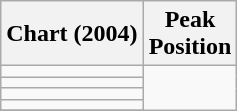<table class="wikitable sortable plainrowheaders">
<tr>
<th scope="col">Chart (2004)</th>
<th scope="col">Peak <br> Position</th>
</tr>
<tr>
<td></td>
</tr>
<tr>
<td></td>
</tr>
<tr>
<td></td>
</tr>
<tr>
<td></td>
</tr>
<tr>
</tr>
</table>
